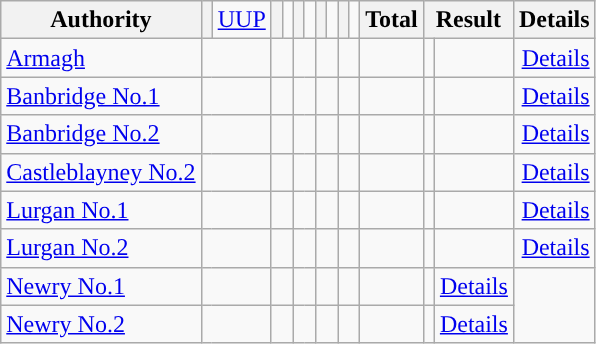<table class="wikitable" style="text-align:right; padding-left:1em">
<tr>
<th align="left">Authority</th>
<th style="background-color: "></th>
<td><a href='#'>UUP</a></td>
<th style="background-color: "></th>
<td><a href='#'></a></td>
<th style="background-color: "></th>
<td><a href='#'></a></td>
<th style="background-color: "></th>
<td><a href='#'></a></td>
<th style="background-color: "></th>
<td><a href='#'></a></td>
<th align="left">Total</th>
<th colspan=2>Result</th>
<th>Details</th>
</tr>
<tr>
<td align=left><a href='#'>Armagh</a></td>
<td colspan=2></td>
<td colspan=2></td>
<td colspan=2></td>
<td colspan=2></td>
<td colspan=2></td>
<td></td>
<td></td>
<td></td>
<td><a href='#'>Details</a></td>
</tr>
<tr>
<td align=left><a href='#'>Banbridge No.1</a></td>
<td colspan=2></td>
<td colspan=2></td>
<td colspan=2></td>
<td colspan=2></td>
<td colspan=2></td>
<td></td>
<td></td>
<td></td>
<td><a href='#'>Details</a></td>
</tr>
<tr>
<td align=left><a href='#'>Banbridge No.2</a></td>
<td colspan=2></td>
<td colspan=2></td>
<td colspan=2></td>
<td colspan=2></td>
<td colspan=2></td>
<td></td>
<td></td>
<td></td>
<td><a href='#'>Details</a></td>
</tr>
<tr>
<td align=left><a href='#'>Castleblayney No.2</a></td>
<td colspan=2></td>
<td colspan=2></td>
<td colspan=2></td>
<td colspan=2></td>
<td colspan=2></td>
<td></td>
<td></td>
<td></td>
<td><a href='#'>Details</a></td>
</tr>
<tr>
<td align=left><a href='#'>Lurgan No.1</a></td>
<td colspan=2></td>
<td colspan=2></td>
<td colspan=2></td>
<td colspan=2></td>
<td colspan=2></td>
<td></td>
<td></td>
<td></td>
<td><a href='#'>Details</a></td>
</tr>
<tr>
<td align=left><a href='#'>Lurgan No.2</a></td>
<td colspan=2></td>
<td colspan=2></td>
<td colspan=2></td>
<td colspan=2></td>
<td colspan=2></td>
<td></td>
<td></td>
<td></td>
<td><a href='#'>Details</a></td>
</tr>
<tr>
<td align=left><a href='#'>Newry No.1</a></td>
<td colspan=2></td>
<td colspan=2></td>
<td colspan=2></td>
<td colspan=2></td>
<td colspan=2></td>
<td></td>
<td></td>
<td><a href='#'>Details</a></td>
</tr>
<tr>
<td align=left><a href='#'>Newry No.2</a></td>
<td colspan=2></td>
<td colspan=2></td>
<td colspan=2></td>
<td colspan=2></td>
<td colspan=2></td>
<td></td>
<td></td>
<td><a href='#'>Details</a></td>
</tr>
</table>
